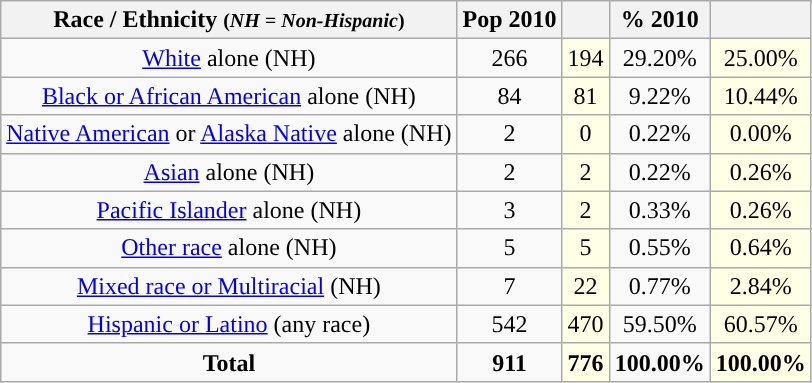<table class="wikitable" style="text-align:center;">
<tr>
<th>Race / Ethnicity <small>(<em>NH = Non-Hispanic</em>)</small></th>
<th>Pop 2010</th>
<th></th>
<th>% 2010</th>
<th></th>
</tr>
<tr>
<td><a href='#'>White</a> alone (NH)</td>
<td>266</td>
<td style='background: #ffffe6;'>194</td>
<td>29.20%</td>
<td style='background: #ffffe6;'>25.00%</td>
</tr>
<tr>
<td><a href='#'>Black or African American</a> alone (NH)</td>
<td>84</td>
<td style='background: #ffffe6;'>81</td>
<td>9.22%</td>
<td style='background: #ffffe6;'>10.44%</td>
</tr>
<tr>
<td><a href='#'>Native American</a> or <a href='#'>Alaska Native</a> alone (NH)</td>
<td>2</td>
<td style='background: #ffffe6;'>0</td>
<td>0.22%</td>
<td style='background: #ffffe6;'>0.00%</td>
</tr>
<tr>
<td><a href='#'>Asian</a> alone (NH)</td>
<td>2</td>
<td style='background: #ffffe6;'>2</td>
<td>0.22%</td>
<td style='background: #ffffe6;'>0.26%</td>
</tr>
<tr>
<td><a href='#'>Pacific Islander</a> alone (NH)</td>
<td>3</td>
<td style='background: #ffffe6;'>2</td>
<td>0.33%</td>
<td style='background: #ffffe6;'>0.26%</td>
</tr>
<tr>
<td><a href='#'>Other race</a> alone (NH)</td>
<td>5</td>
<td style='background: #ffffe6;'>5</td>
<td>0.55%</td>
<td style='background: #ffffe6;'>0.64%</td>
</tr>
<tr>
<td><a href='#'>Mixed race or Multiracial</a> (NH)</td>
<td>7</td>
<td style='background: #ffffe6;'>22</td>
<td>0.77%</td>
<td style='background: #ffffe6;'>2.84%</td>
</tr>
<tr>
<td><a href='#'>Hispanic or Latino</a> (any race)</td>
<td>542</td>
<td style='background: #ffffe6;'>470</td>
<td>59.50%</td>
<td style='background: #ffffe6;'>60.57%</td>
</tr>
<tr>
<td><strong>Total</strong></td>
<td><strong>911</strong></td>
<td style='background: #ffffe6;'><strong>776</strong></td>
<td><strong>100.00%</strong></td>
<td style='background: #ffffe6;'><strong>100.00%</strong></td>
</tr>
</table>
